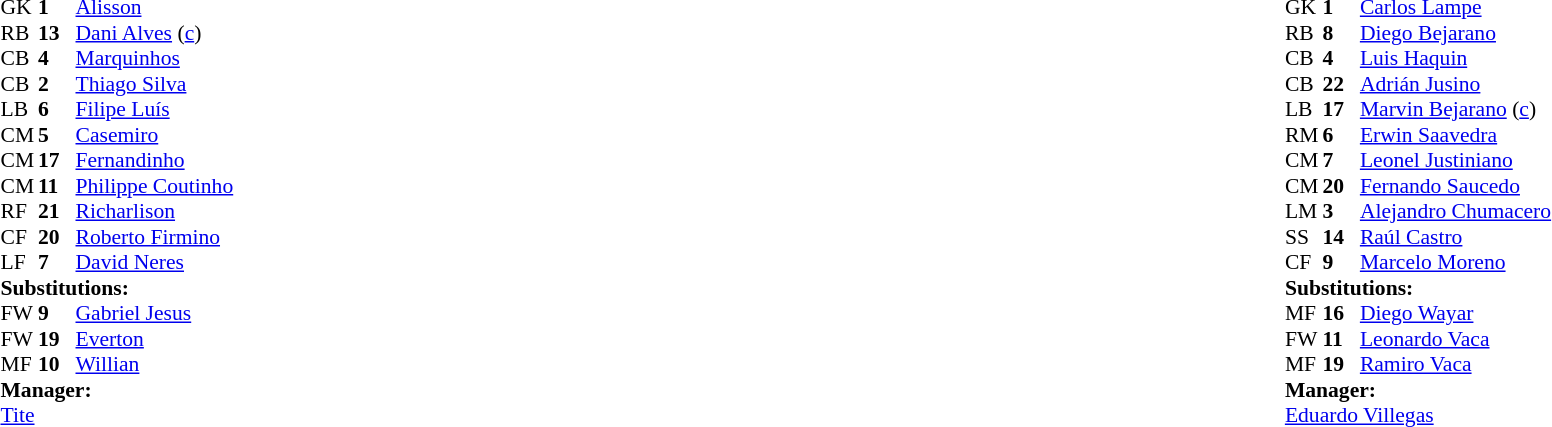<table width="100%">
<tr>
<td valign="top" width="40%"><br><table style="font-size:90%" cellspacing="0" cellpadding="0">
<tr>
<th width=25></th>
<th width=25></th>
</tr>
<tr>
<td>GK</td>
<td><strong>1</strong></td>
<td><a href='#'>Alisson</a></td>
</tr>
<tr>
<td>RB</td>
<td><strong>13</strong></td>
<td><a href='#'>Dani Alves</a> (<a href='#'>c</a>)</td>
</tr>
<tr>
<td>CB</td>
<td><strong>4</strong></td>
<td><a href='#'>Marquinhos</a></td>
</tr>
<tr>
<td>CB</td>
<td><strong>2</strong></td>
<td><a href='#'>Thiago Silva</a></td>
</tr>
<tr>
<td>LB</td>
<td><strong>6</strong></td>
<td><a href='#'>Filipe Luís</a></td>
</tr>
<tr>
<td>CM</td>
<td><strong>5</strong></td>
<td><a href='#'>Casemiro</a></td>
</tr>
<tr>
<td>CM</td>
<td><strong>17</strong></td>
<td><a href='#'>Fernandinho</a></td>
</tr>
<tr>
<td>CM</td>
<td><strong>11</strong></td>
<td><a href='#'>Philippe Coutinho</a></td>
<td></td>
</tr>
<tr>
<td>RF</td>
<td><strong>21</strong></td>
<td><a href='#'>Richarlison</a></td>
<td></td>
<td></td>
</tr>
<tr>
<td>CF</td>
<td><strong>20</strong></td>
<td><a href='#'>Roberto Firmino</a></td>
<td></td>
<td></td>
</tr>
<tr>
<td>LF</td>
<td><strong>7</strong></td>
<td><a href='#'>David Neres</a></td>
<td></td>
<td></td>
</tr>
<tr>
<td colspan=3><strong>Substitutions:</strong></td>
</tr>
<tr>
<td>FW</td>
<td><strong>9</strong></td>
<td><a href='#'>Gabriel Jesus</a></td>
<td></td>
<td></td>
</tr>
<tr>
<td>FW</td>
<td><strong>19</strong></td>
<td><a href='#'>Everton</a></td>
<td></td>
<td></td>
</tr>
<tr>
<td>MF</td>
<td><strong>10</strong></td>
<td><a href='#'>Willian</a></td>
<td></td>
<td></td>
</tr>
<tr>
<td colspan=3><strong>Manager:</strong></td>
</tr>
<tr>
<td colspan=3><a href='#'>Tite</a></td>
</tr>
</table>
</td>
<td valign="top"></td>
<td valign="top" width="50%"><br><table style="font-size:90%; margin:auto" cellspacing="0" cellpadding="0">
<tr>
<th width=25></th>
<th width=25></th>
</tr>
<tr>
<td>GK</td>
<td><strong>1</strong></td>
<td><a href='#'>Carlos Lampe</a></td>
</tr>
<tr>
<td>RB</td>
<td><strong>8</strong></td>
<td><a href='#'>Diego Bejarano</a></td>
</tr>
<tr>
<td>CB</td>
<td><strong>4</strong></td>
<td><a href='#'>Luis Haquin</a></td>
</tr>
<tr>
<td>CB</td>
<td><strong>22</strong></td>
<td><a href='#'>Adrián Jusino</a></td>
</tr>
<tr>
<td>LB</td>
<td><strong>17</strong></td>
<td><a href='#'>Marvin Bejarano</a> (<a href='#'>c</a>)</td>
</tr>
<tr>
<td>RM</td>
<td><strong>6</strong></td>
<td><a href='#'>Erwin Saavedra</a></td>
<td></td>
<td></td>
</tr>
<tr>
<td>CM</td>
<td><strong>7</strong></td>
<td><a href='#'>Leonel Justiniano</a></td>
</tr>
<tr>
<td>CM</td>
<td><strong>20</strong></td>
<td><a href='#'>Fernando Saucedo</a></td>
<td></td>
<td></td>
</tr>
<tr>
<td>LM</td>
<td><strong>3</strong></td>
<td><a href='#'>Alejandro Chumacero</a></td>
</tr>
<tr>
<td>SS</td>
<td><strong>14</strong></td>
<td><a href='#'>Raúl Castro</a></td>
<td></td>
<td></td>
</tr>
<tr>
<td>CF</td>
<td><strong>9</strong></td>
<td><a href='#'>Marcelo Moreno</a></td>
</tr>
<tr>
<td colspan=3><strong>Substitutions:</strong></td>
</tr>
<tr>
<td>MF</td>
<td><strong>16</strong></td>
<td><a href='#'>Diego Wayar</a></td>
<td></td>
<td></td>
</tr>
<tr>
<td>FW</td>
<td><strong>11</strong></td>
<td><a href='#'>Leonardo Vaca</a></td>
<td></td>
<td></td>
</tr>
<tr>
<td>MF</td>
<td><strong>19</strong></td>
<td><a href='#'>Ramiro Vaca</a></td>
<td></td>
<td></td>
</tr>
<tr>
<td colspan=3><strong>Manager:</strong></td>
</tr>
<tr>
<td colspan=3><a href='#'>Eduardo Villegas</a></td>
</tr>
</table>
</td>
</tr>
</table>
